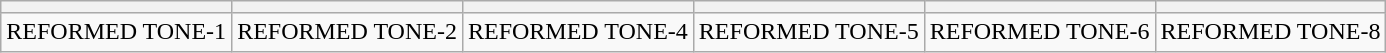<table class="wikitable">
<tr align="center" style="font-size: 18px">
<th></th>
<th></th>
<th></th>
<th></th>
<th></th>
<th></th>
</tr>
<tr align="center">
<td>REFORMED TONE-1</td>
<td>REFORMED TONE-2</td>
<td>REFORMED TONE-4</td>
<td>REFORMED TONE-5</td>
<td>REFORMED TONE-6</td>
<td>REFORMED TONE-8</td>
</tr>
</table>
